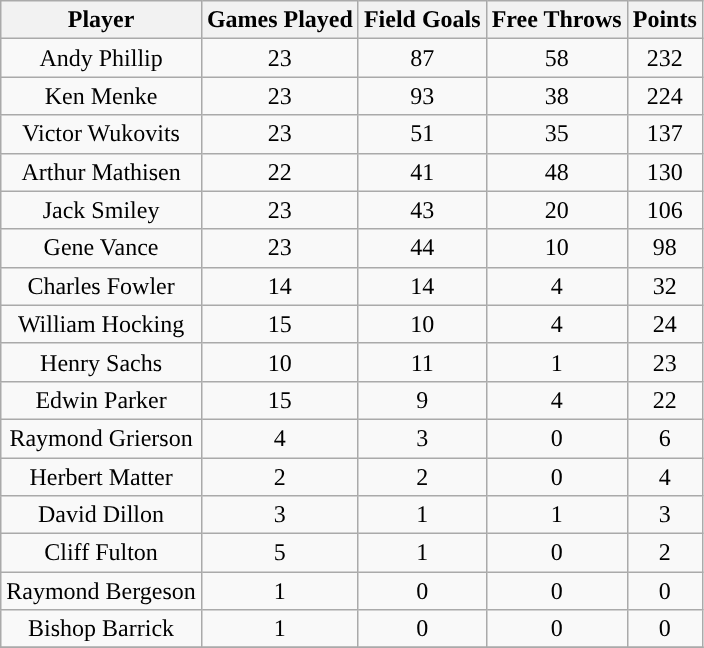<table class="wikitable sortable">
<tr>
<th>Player</th>
<th>Games Played</th>
<th>Field Goals</th>
<th>Free Throws</th>
<th>Points</th>
</tr>
<tr align="center" bgcolor="">
<td>Andy Phillip</td>
<td>23</td>
<td>87</td>
<td>58</td>
<td>232</td>
</tr>
<tr align="center" bgcolor="">
<td>Ken Menke</td>
<td>23</td>
<td>93</td>
<td>38</td>
<td>224</td>
</tr>
<tr align="center" bgcolor="">
<td>Victor Wukovits</td>
<td>23</td>
<td>51</td>
<td>35</td>
<td>137</td>
</tr>
<tr align="center" bgcolor="">
<td>Arthur Mathisen</td>
<td>22</td>
<td>41</td>
<td>48</td>
<td>130</td>
</tr>
<tr align="center" bgcolor="">
<td>Jack Smiley</td>
<td>23</td>
<td>43</td>
<td>20</td>
<td>106</td>
</tr>
<tr align="center" bgcolor="">
<td>Gene Vance</td>
<td>23</td>
<td>44</td>
<td>10</td>
<td>98</td>
</tr>
<tr align="center" bgcolor="">
<td>Charles Fowler</td>
<td>14</td>
<td>14</td>
<td>4</td>
<td>32</td>
</tr>
<tr align="center" bgcolor="">
<td>William Hocking</td>
<td>15</td>
<td>10</td>
<td>4</td>
<td>24</td>
</tr>
<tr align="center" bgcolor="">
<td>Henry Sachs</td>
<td>10</td>
<td>11</td>
<td>1</td>
<td>23</td>
</tr>
<tr align="center" bgcolor="">
<td>Edwin Parker</td>
<td>15</td>
<td>9</td>
<td>4</td>
<td>22</td>
</tr>
<tr align="center" bgcolor="">
<td>Raymond Grierson</td>
<td>4</td>
<td>3</td>
<td>0</td>
<td>6</td>
</tr>
<tr align="center" bgcolor="">
<td>Herbert Matter</td>
<td>2</td>
<td>2</td>
<td>0</td>
<td>4</td>
</tr>
<tr align="center" bgcolor="">
<td>David Dillon</td>
<td>3</td>
<td>1</td>
<td>1</td>
<td>3</td>
</tr>
<tr align="center" bgcolor="">
<td>Cliff Fulton</td>
<td>5</td>
<td>1</td>
<td>0</td>
<td>2</td>
</tr>
<tr align="center" bgcolor="">
<td>Raymond Bergeson</td>
<td>1</td>
<td>0</td>
<td>0</td>
<td>0</td>
</tr>
<tr align="center" bgcolor="">
<td>Bishop Barrick</td>
<td>1</td>
<td>0</td>
<td>0</td>
<td>0</td>
</tr>
<tr align="center" bgcolor="">
</tr>
</table>
